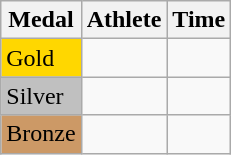<table class="wikitable">
<tr>
<th>Medal</th>
<th>Athlete</th>
<th>Time</th>
</tr>
<tr>
<td bgcolor="gold">Gold</td>
<td></td>
<td></td>
</tr>
<tr>
<td bgcolor="silver">Silver</td>
<td></td>
<td></td>
</tr>
<tr>
<td bgcolor="CC9966">Bronze</td>
<td></td>
<td></td>
</tr>
</table>
